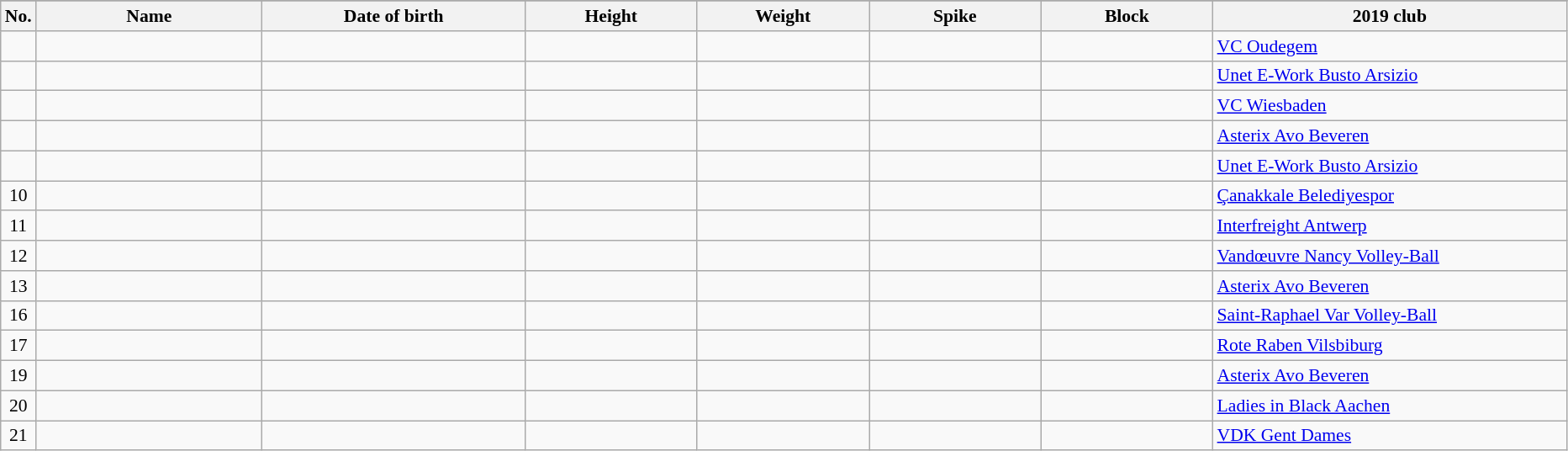<table class="wikitable sortable" style="font-size:90%; text-align:center;">
<tr>
</tr>
<tr>
<th>No.</th>
<th style="width:12em">Name</th>
<th style="width:14em">Date of birth</th>
<th style="width:9em">Height</th>
<th style="width:9em">Weight</th>
<th style="width:9em">Spike</th>
<th style="width:9em">Block</th>
<th style="width:19em">2019 club</th>
</tr>
<tr>
<td></td>
<td align=left></td>
<td align=right></td>
<td></td>
<td></td>
<td></td>
<td></td>
<td align=left> <a href='#'>VC Oudegem</a></td>
</tr>
<tr>
<td></td>
<td align=left></td>
<td align=right></td>
<td></td>
<td></td>
<td></td>
<td></td>
<td align=left> <a href='#'>Unet E-Work Busto Arsizio</a></td>
</tr>
<tr>
<td></td>
<td align=left></td>
<td align=right></td>
<td></td>
<td></td>
<td></td>
<td></td>
<td align=left> <a href='#'>VC Wiesbaden</a></td>
</tr>
<tr>
<td></td>
<td align=left></td>
<td align=right></td>
<td></td>
<td></td>
<td></td>
<td></td>
<td align=left> <a href='#'>Asterix Avo Beveren</a></td>
</tr>
<tr>
<td></td>
<td align=left></td>
<td align=right></td>
<td></td>
<td></td>
<td></td>
<td></td>
<td align=left> <a href='#'>Unet E-Work Busto Arsizio</a></td>
</tr>
<tr>
<td>10</td>
<td align=left></td>
<td align=right></td>
<td></td>
<td></td>
<td></td>
<td></td>
<td align=left> <a href='#'>Çanakkale Belediyespor</a></td>
</tr>
<tr>
<td>11</td>
<td align=left></td>
<td align=right></td>
<td></td>
<td></td>
<td></td>
<td></td>
<td align=left> <a href='#'>Interfreight Antwerp</a></td>
</tr>
<tr>
<td>12</td>
<td align=left></td>
<td align=right></td>
<td></td>
<td></td>
<td></td>
<td></td>
<td align=left> <a href='#'>Vandœuvre Nancy Volley-Ball</a></td>
</tr>
<tr>
<td>13</td>
<td align=left></td>
<td align=right></td>
<td></td>
<td></td>
<td></td>
<td></td>
<td align=left> <a href='#'>Asterix Avo Beveren</a></td>
</tr>
<tr>
<td>16</td>
<td align=left></td>
<td align=right></td>
<td></td>
<td></td>
<td></td>
<td></td>
<td align=left> <a href='#'>Saint-Raphael Var Volley-Ball</a></td>
</tr>
<tr>
<td>17</td>
<td align=left></td>
<td align=right></td>
<td></td>
<td></td>
<td></td>
<td></td>
<td align=left> <a href='#'>Rote Raben Vilsbiburg</a></td>
</tr>
<tr>
<td>19</td>
<td align=left></td>
<td align=right></td>
<td></td>
<td></td>
<td></td>
<td></td>
<td align=left> <a href='#'>Asterix Avo Beveren</a></td>
</tr>
<tr>
<td>20</td>
<td align=left></td>
<td align=right></td>
<td></td>
<td></td>
<td></td>
<td></td>
<td align=left> <a href='#'>Ladies in Black Aachen</a></td>
</tr>
<tr>
<td>21</td>
<td align=left></td>
<td align=right></td>
<td></td>
<td></td>
<td></td>
<td></td>
<td align=left> <a href='#'>VDK Gent Dames</a></td>
</tr>
</table>
